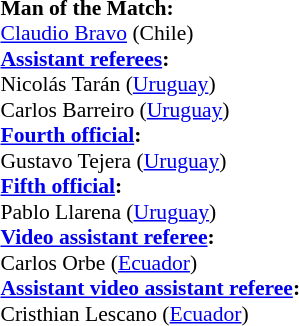<table width=50% style="font-size:90%">
<tr>
<td><br><strong>Man of the Match:</strong>
<br><a href='#'>Claudio Bravo</a> (Chile)<br><strong><a href='#'>Assistant referees</a>:</strong>
<br>Nicolás Tarán (<a href='#'>Uruguay</a>)
<br>Carlos Barreiro	(<a href='#'>Uruguay</a>)
<br><strong><a href='#'>Fourth official</a>:</strong>
<br>Gustavo Tejera (<a href='#'>Uruguay</a>)
<br><strong><a href='#'>Fifth official</a>:</strong>
<br>Pablo Llarena (<a href='#'>Uruguay</a>)
<br><strong><a href='#'>Video assistant referee</a>:</strong>
<br>Carlos Orbe (<a href='#'>Ecuador</a>)
<br><strong><a href='#'>Assistant video assistant referee</a>:</strong>
<br>Cristhian Lescano (<a href='#'>Ecuador</a>)</td>
</tr>
</table>
